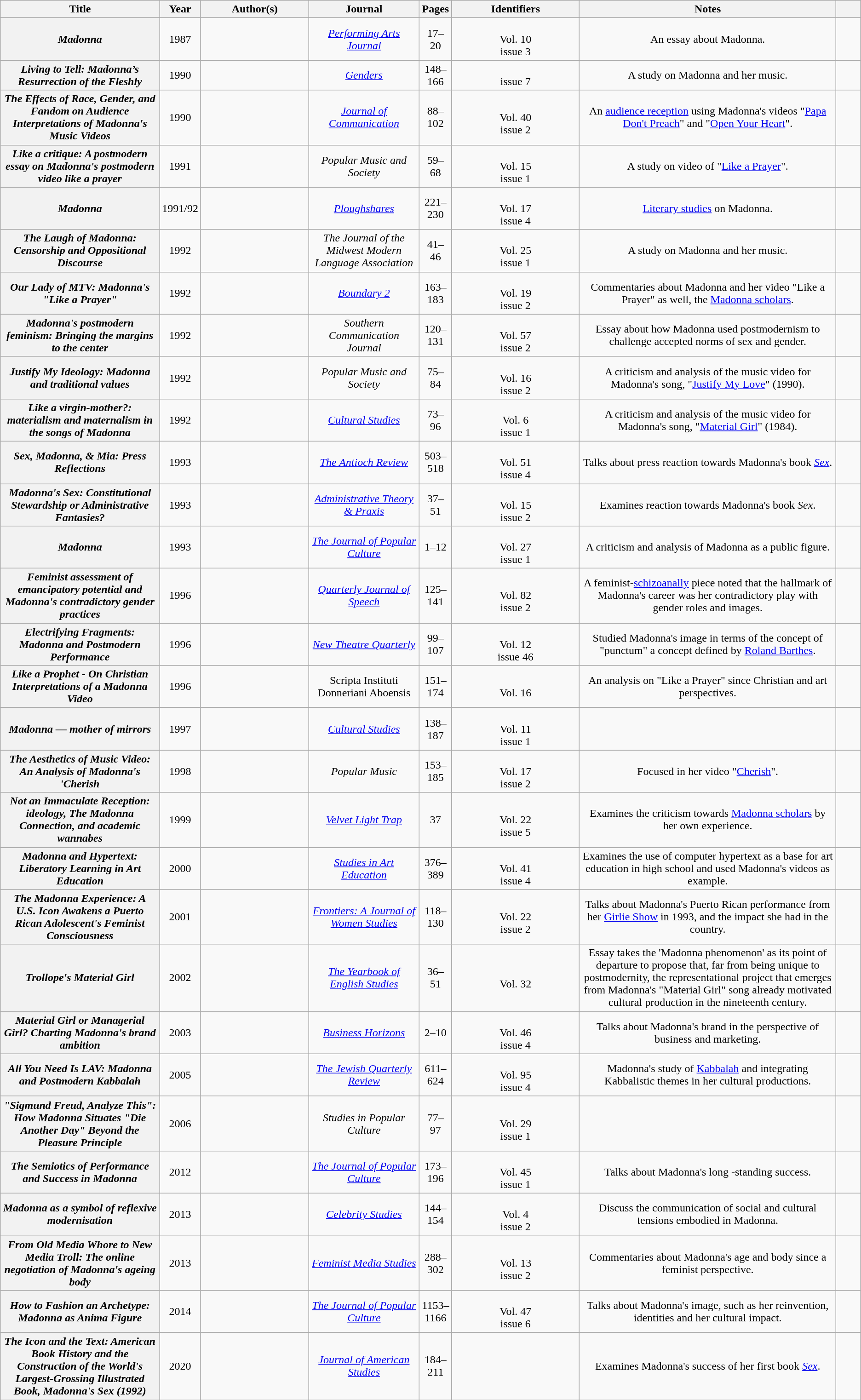<table class="wikitable sortable plainrowheaders"  style="text-align:center;">
<tr>
<th scope="col" style="width:15em;">Title</th>
<th scope="col" style="width:2em;">Year</th>
<th scope="col" style="width:10em;">Author(s)</th>
<th scope="col" style="width:10em;">Journal</th>
<th scope="col" style="width:2em;">Pages</th>
<th scope="col" style="width:12em;" class="unsortable">Identifiers</th>
<th scope="col" style="width:25em;" class="unsortable">Notes</th>
<th scope="col" style="width:2em;" class="unsortable"></th>
</tr>
<tr>
<th scope="row"><em>Madonna</em></th>
<td>1987</td>
<td></td>
<td scope="row"><em><a href='#'>Performing Arts Journal</a></em></td>
<td>17–20</td>
<td>  <br>Vol. 10<br>issue 3</td>
<td>An essay about Madonna.</td>
<td></td>
</tr>
<tr>
<th scope="row"><em>Living to Tell: Madonna’s Resurrection of the Fleshly</em></th>
<td>1990</td>
<td></td>
<td scope="row"><em><a href='#'>Genders</a></em></td>
<td>148–166</td>
<td>  <br>issue 7</td>
<td>A study on Madonna and her music.</td>
<td></td>
</tr>
<tr>
<th scope="row"><em>The Effects of Race, Gender, and Fandom on Audience Interpretations of Madonna's Music Videos</em></th>
<td>1990</td>
<td></td>
<td scope="row"><em><a href='#'>Journal of Communication</a></em></td>
<td>88–102</td>
<td>  <br>Vol. 40<br>issue 2</td>
<td>An <a href='#'>audience reception</a> using Madonna's videos "<a href='#'>Papa Don't Preach</a>" and "<a href='#'>Open Your Heart</a>".</td>
<td></td>
</tr>
<tr>
<th scope="row"><em>Like a critique: A postmodern essay on Madonna's postmodern video like a prayer</em></th>
<td>1991</td>
<td></td>
<td scope="row"><em>Popular Music and Society</em></td>
<td>59–68</td>
<td>  <br>Vol. 15<br>issue 1</td>
<td>A study on video of "<a href='#'>Like a Prayer</a>".</td>
<td></td>
</tr>
<tr>
<th scope="row"><em>Madonna</em></th>
<td>1991/92</td>
<td></td>
<td scope="row"><em><a href='#'>Ploughshares</a></em></td>
<td>221–230</td>
<td>  <br>Vol. 17<br>issue 4</td>
<td><a href='#'>Literary studies</a> on Madonna.</td>
<td></td>
</tr>
<tr>
<th scope="row"><em>The Laugh of Madonna: Censorship and Oppositional Discourse</em></th>
<td>1992</td>
<td></td>
<td scope="row"><em>The Journal of the Midwest Modern Language Association</em></td>
<td>41–46</td>
<td>  <br>Vol. 25<br>issue 1</td>
<td>A study on Madonna and her music.</td>
<td></td>
</tr>
<tr>
<th scope="row"><em>Our Lady of MTV: Madonna's "Like a Prayer"</em></th>
<td>1992</td>
<td></td>
<td scope="row"><em><a href='#'>Boundary 2</a></em></td>
<td>163–183</td>
<td>  <br>Vol. 19<br>issue 2</td>
<td>Commentaries about Madonna and her video "Like a Prayer" as well, the <a href='#'>Madonna scholars</a>.</td>
<td></td>
</tr>
<tr>
<th scope="row"><em>Madonna's postmodern feminism: Bringing the margins to the center</em></th>
<td>1992</td>
<td></td>
<td scope="row"><em>Southern Communication Journal</em></td>
<td>120–131</td>
<td>  <br>Vol. 57<br>issue 2</td>
<td>Essay about how Madonna used postmodernism to challenge accepted norms of sex and gender.</td>
<td></td>
</tr>
<tr>
<th scope="row"><em>Justify My Ideology: Madonna and traditional values</em></th>
<td>1992</td>
<td></td>
<td scope="row"><em>Popular Music and Society</em></td>
<td>75–84</td>
<td>  <br>Vol. 16<br>issue 2</td>
<td>A criticism and analysis of the music video for Madonna's song, "<a href='#'>Justify My Love</a>" (1990).</td>
<td></td>
</tr>
<tr>
<th scope="row"><em>Like a virgin-mother?: materialism and maternalism in the songs of Madonna</em></th>
<td>1992</td>
<td></td>
<td scope="row"><em><a href='#'>Cultural Studies</a></em></td>
<td>73–96</td>
<td>  <br>Vol. 6<br>issue 1</td>
<td>A criticism and analysis of the music video for Madonna's song, "<a href='#'>Material Girl</a>" (1984).</td>
<td></td>
</tr>
<tr>
<th scope="row"><em>Sex, Madonna, & Mia: Press Reflections</em></th>
<td>1993</td>
<td></td>
<td scope="row"><em><a href='#'>The Antioch Review</a></em></td>
<td>503–518</td>
<td>  <br>Vol. 51<br>issue 4</td>
<td>Talks about press reaction towards Madonna's book <em><a href='#'>Sex</a></em>.</td>
<td></td>
</tr>
<tr>
<th scope="row"><em>Madonna's Sex: Constitutional Stewardship or Administrative Fantasies?</em></th>
<td>1993</td>
<td></td>
<td scope="row"><em><a href='#'>Administrative Theory & Praxis</a></em></td>
<td>37–51</td>
<td>  <br>Vol. 15<br>issue 2</td>
<td>Examines reaction towards Madonna's book <em>Sex</em>.</td>
<td></td>
</tr>
<tr>
<th scope="row"><em>Madonna</em></th>
<td>1993</td>
<td></td>
<td scope="row"><em><a href='#'>The Journal of Popular Culture</a></em></td>
<td>1–12</td>
<td>  <br>Vol. 27<br>issue 1</td>
<td>A criticism and analysis of Madonna as a public figure.</td>
<td></td>
</tr>
<tr>
<th scope="row"><em>Feminist assessment of emancipatory potential and Madonna's contradictory gender practices</em></th>
<td>1996</td>
<td></td>
<td scope="row"><em><a href='#'>Quarterly Journal of Speech</a></em></td>
<td>125–141</td>
<td>  <br>Vol. 82<br>issue 2</td>
<td>A feminist‐<a href='#'>schizoanally</a> piece noted that the hallmark of Madonna's career was her contradictory play with gender roles and images.</td>
<td></td>
</tr>
<tr>
<th scope="row"><em>Electrifying Fragments: Madonna and Postmodern Performance</em></th>
<td>1996</td>
<td></td>
<td scope="row"><em><a href='#'>New Theatre Quarterly</a></em></td>
<td>99–107</td>
<td> <br>Vol. 12<br>issue 46</td>
<td>Studied Madonna's image in terms of the concept of "punctum" a concept defined by <a href='#'>Roland Barthes</a>.</td>
<td></td>
</tr>
<tr>
<th scope="row"><em>Like a Prophet - On Christian Interpretations of a Madonna Video</em></th>
<td>1996</td>
<td></td>
<td scope="row">Scripta Instituti Donneriani Aboensis</td>
<td>151–174</td>
<td>  <br>Vol. 16</td>
<td>An analysis on "Like a Prayer" since Christian and art perspectives.</td>
<td></td>
</tr>
<tr>
<th scope="row"><em>Madonna — mother of mirrors</em></th>
<td>1997</td>
<td></td>
<td scope="row"><em><a href='#'>Cultural Studies</a></em></td>
<td>138–187</td>
<td>  <br>Vol. 11<br>issue 1</td>
<td></td>
<td></td>
</tr>
<tr>
<th scope="row"><em>The Aesthetics of Music Video: An Analysis of Madonna's 'Cherish</em></th>
<td>1998</td>
<td></td>
<td scope="row"><em>Popular Music</em></td>
<td>153–185</td>
<td>  <br>Vol. 17<br>issue 2</td>
<td>Focused in her video "<a href='#'>Cherish</a>".</td>
<td></td>
</tr>
<tr>
<th scope="row"><em>Not an Immaculate Reception: ideology, The Madonna Connection, and academic wannabes</em></th>
<td>1999</td>
<td></td>
<td scope="row"><em><a href='#'>Velvet Light Trap</a></em></td>
<td>37 </td>
<td>  <br>Vol. 22<br>issue 5</td>
<td>Examines the criticism towards <a href='#'>Madonna scholars</a> by her own experience.</td>
<td></td>
</tr>
<tr>
<th scope="row"><em>Madonna and Hypertext: Liberatory Learning in Art Education</em></th>
<td>2000</td>
<td></td>
<td scope="row"><em><a href='#'>Studies in Art Education</a></em></td>
<td>376–389</td>
<td>  <br>Vol. 41<br>issue 4</td>
<td>Examines the use of computer hypertext as a base for art education in high school and used Madonna's videos as example.</td>
<td></td>
</tr>
<tr>
<th scope="row"><em>The Madonna Experience: A U.S. Icon Awakens a Puerto Rican Adolescent's Feminist Consciousness</em></th>
<td>2001</td>
<td></td>
<td scope="row"><em><a href='#'>Frontiers: A Journal of Women Studies</a></em></td>
<td>118–130</td>
<td>  <br>Vol. 22<br>issue 2</td>
<td>Talks about Madonna's Puerto Rican performance from her <a href='#'>Girlie Show</a> in 1993, and the impact she had in the country.</td>
<td></td>
</tr>
<tr>
<th scope="row"><em>Trollope's Material Girl</em></th>
<td>2002</td>
<td></td>
<td scope="row"><em><a href='#'>The Yearbook of English Studies</a></em></td>
<td>36–51</td>
<td> <br>Vol. 32</td>
<td>Essay takes the 'Madonna phenomenon' as its point of departure to propose that, far from being unique to postmodernity, the representational project that emerges from Madonna's "Material Girl" song already motivated cultural production in the nineteenth century.</td>
<td></td>
</tr>
<tr>
<th scope="row"><em>Material Girl or Managerial Girl? Charting Madonna's brand ambition</em></th>
<td>2003</td>
<td></td>
<td scope="row"><em><a href='#'>Business Horizons</a></em></td>
<td>2–10</td>
<td>  <br>Vol. 46<br>issue 4</td>
<td>Talks about Madonna's brand in the perspective of business and marketing.</td>
<td></td>
</tr>
<tr>
<th scope="row"><em>All You Need Is LAV: Madonna and Postmodern Kabbalah</em></th>
<td>2005</td>
<td></td>
<td scope="row"><em><a href='#'>The Jewish Quarterly Review</a></em></td>
<td>611–624</td>
<td>  <br>Vol. 95<br>issue 4</td>
<td>Madonna's study of <a href='#'>Kabbalah</a> and integrating Kabbalistic themes in her cultural productions.</td>
<td></td>
</tr>
<tr>
<th scope="row"><em>"Sigmund Freud, Analyze This": How Madonna Situates "Die Another Day" Beyond the Pleasure Principle</em></th>
<td>2006</td>
<td></td>
<td scope="row"><em>Studies in Popular Culture</em></td>
<td>77–97</td>
<td>  <br>Vol. 29<br>issue 1</td>
<td></td>
<td></td>
</tr>
<tr>
<th scope="row"><em>The Semiotics of Performance and Success in Madonna</em></th>
<td>2012</td>
<td></td>
<td scope="row"><em><a href='#'>The Journal of Popular Culture</a></em></td>
<td>173–196</td>
<td>  <br>Vol. 45<br>issue 1</td>
<td>Talks about Madonna's long -standing success.</td>
<td></td>
</tr>
<tr>
<th scope="row"><em>Madonna as a symbol of reflexive modernisation</em></th>
<td>2013</td>
<td></td>
<td scope="row"><em><a href='#'>Celebrity Studies</a></em></td>
<td>144–154</td>
<td>  <br>Vol. 4<br>issue 2</td>
<td>Discuss the communication of social and cultural tensions embodied in Madonna.</td>
<td></td>
</tr>
<tr>
<th scope="row"><em>From Old Media Whore to New Media Troll: The online negotiation of Madonna's ageing body</em></th>
<td>2013</td>
<td></td>
<td scope="row"><em><a href='#'>Feminist Media Studies</a></em></td>
<td>288–302</td>
<td>  <br>Vol. 13<br>issue 2</td>
<td>Commentaries about Madonna's age and body since a feminist perspective.</td>
<td></td>
</tr>
<tr>
<th scope="row"><em>How to Fashion an Archetype: Madonna as Anima Figure</em></th>
<td>2014</td>
<td></td>
<td scope="row"><em><a href='#'>The Journal of Popular Culture</a></em></td>
<td>1153–1166</td>
<td>  <br>Vol. 47<br>issue 6</td>
<td>Talks about Madonna's image, such as her reinvention, identities and her cultural impact.</td>
<td></td>
</tr>
<tr>
<th scope="row"><em>The Icon and the Text: American Book History and the Construction of the World's Largest-Grossing Illustrated Book, Madonna's Sex (1992)</em></th>
<td>2020</td>
<td></td>
<td scope="row"><em><a href='#'>Journal of American Studies</a></em></td>
<td>184–211</td>
<td> </td>
<td>Examines Madonna's success of her first book <em><a href='#'>Sex</a></em>.</td>
<td></td>
</tr>
</table>
